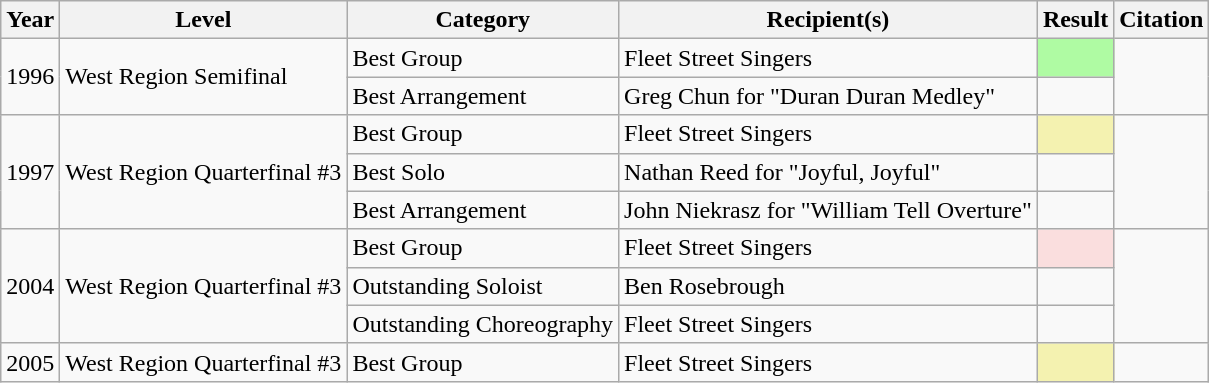<table class="wikitable sortable">
<tr>
<th>Year</th>
<th>Level</th>
<th>Category</th>
<th>Recipient(s)</th>
<th>Result</th>
<th class=unsortable>Citation</th>
</tr>
<tr>
<td rowspan="2">1996</td>
<td rowspan="2">West Region Semifinal</td>
<td>Best Group</td>
<td>Fleet Street Singers</td>
<td style="background: #AFFBA3"></td>
<td rowspan="2"></td>
</tr>
<tr>
<td>Best Arrangement</td>
<td>Greg Chun for "Duran Duran Medley"</td>
<td></td>
</tr>
<tr>
<td rowspan="3">1997</td>
<td rowspan="3">West Region Quarterfinal #3</td>
<td>Best Group</td>
<td>Fleet Street Singers</td>
<td style="background: #F4F2B0"></td>
<td rowspan="3"></td>
</tr>
<tr>
<td>Best Solo</td>
<td>Nathan Reed for "Joyful, Joyful"</td>
<td></td>
</tr>
<tr>
<td>Best Arrangement</td>
<td>John Niekrasz for "William Tell Overture"</td>
<td></td>
</tr>
<tr>
<td rowspan="3">2004</td>
<td rowspan="3">West Region Quarterfinal #3</td>
<td>Best Group</td>
<td>Fleet Street Singers</td>
<td style="background: #FADEDE"></td>
<td rowspan="3"></td>
</tr>
<tr>
<td>Outstanding Soloist</td>
<td>Ben Rosebrough</td>
<td></td>
</tr>
<tr>
<td>Outstanding Choreography</td>
<td>Fleet Street Singers</td>
<td></td>
</tr>
<tr>
<td>2005</td>
<td>West Region Quarterfinal #3</td>
<td>Best Group</td>
<td>Fleet Street Singers</td>
<td style="background: #F4F2B0"></td>
<td></td>
</tr>
</table>
